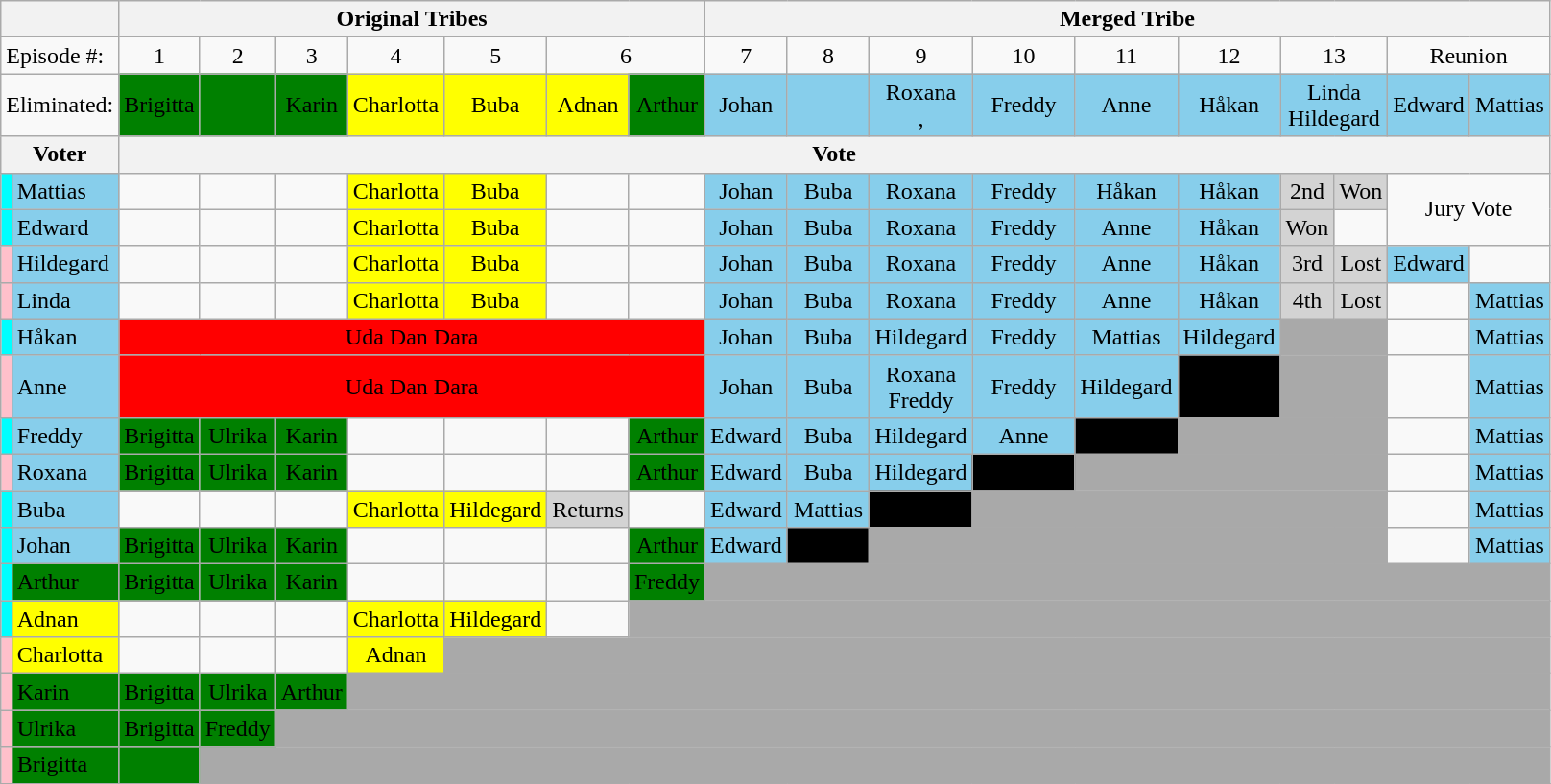<table class="wikitable" style="text-align:center">
<tr>
<th colspan=2></th>
<th colspan=7>Original Tribes</th>
<th colspan=10>Merged Tribe</th>
</tr>
<tr>
<td colspan=2 align="left">Episode #:</td>
<td>1</td>
<td>2</td>
<td>3</td>
<td>4</td>
<td>5</td>
<td colspan=2>6</td>
<td>7</td>
<td>8</td>
<td>9</td>
<td>10</td>
<td>11</td>
<td colspan=1>12</td>
<td colspan=2>13</td>
<td colspan=2>Reunion</td>
</tr>
<tr>
<td colspan=2 align="left">Eliminated:</td>
<td bgcolor="green">Brigitta<br></td>
<td bgcolor="green"><br></td>
<td bgcolor="green">Karin<br></td>
<td bgcolor="yellow">Charlotta<br></td>
<td bgcolor="yellow">Buba<br></td>
<td bgcolor="yellow">Adnan<br></td>
<td bgcolor="green">Arthur<br></td>
<td bgcolor="skyblue">Johan<br></td>
<td bgcolor="skyblue"><br></td>
<td bgcolor="skyblue">Roxana<br>, </td>
<td bgcolor="skyblue">Freddy<br></td>
<td bgcolor="skyblue">Anne<br></td>
<td bgcolor="skyblue">Håkan<br></td>
<td bgcolor="skyblue" colspan=2>Linda<br>Hildegard<br></td>
<td bgcolor="skyblue">Edward<br></td>
<td bgcolor="skyblue">Mattias<br></td>
</tr>
<tr>
<th colspan=2>Voter</th>
<th colspan=17>Vote</th>
</tr>
<tr>
<td style="background:cyan"></td>
<td align="left" bgcolor="skyblue">Mattias</td>
<td></td>
<td></td>
<td></td>
<td bgcolor="yellow">Charlotta</td>
<td bgcolor="yellow">Buba</td>
<td></td>
<td></td>
<td bgcolor="skyblue">Johan</td>
<td bgcolor="skyblue">Buba</td>
<td bgcolor="skyblue">Roxana</td>
<td bgcolor="skyblue">Freddy</td>
<td bgcolor="skyblue">Håkan</td>
<td bgcolor="skyblue">Håkan</td>
<td bgcolor="lightgray">2nd</td>
<td bgcolor="lightgray">Won</td>
<td colspan=2 rowspan=2>Jury Vote</td>
</tr>
<tr>
<td style="background:cyan"></td>
<td align="left" bgcolor="skyblue">Edward</td>
<td></td>
<td></td>
<td></td>
<td bgcolor="yellow">Charlotta</td>
<td bgcolor="yellow">Buba</td>
<td></td>
<td></td>
<td bgcolor="skyblue">Johan</td>
<td bgcolor="skyblue">Buba</td>
<td bgcolor="skyblue">Roxana</td>
<td bgcolor="skyblue">Freddy</td>
<td bgcolor="skyblue">Anne</td>
<td bgcolor="skyblue">Håkan</td>
<td bgcolor="lightgray">Won</td>
<td></td>
</tr>
<tr>
<td style="background:pink"></td>
<td align="left" bgcolor="skyblue">Hildegard</td>
<td></td>
<td></td>
<td></td>
<td bgcolor="yellow">Charlotta</td>
<td bgcolor="yellow">Buba</td>
<td></td>
<td></td>
<td bgcolor="skyblue">Johan</td>
<td bgcolor="skyblue">Buba</td>
<td bgcolor="skyblue">Roxana</td>
<td bgcolor="skyblue">Freddy</td>
<td bgcolor="skyblue">Anne</td>
<td bgcolor="skyblue">Håkan</td>
<td bgcolor="lightgray">3rd</td>
<td bgcolor="lightgray">Lost</td>
<td bgcolor="skyblue">Edward</td>
<td></td>
</tr>
<tr>
<td style="background:pink"></td>
<td align="left" bgcolor="skyblue">Linda</td>
<td></td>
<td></td>
<td></td>
<td bgcolor="yellow">Charlotta</td>
<td bgcolor="yellow">Buba</td>
<td></td>
<td></td>
<td bgcolor="skyblue">Johan</td>
<td bgcolor="skyblue">Buba</td>
<td bgcolor="skyblue">Roxana</td>
<td bgcolor="skyblue">Freddy</td>
<td bgcolor="skyblue">Anne</td>
<td bgcolor="skyblue">Håkan</td>
<td bgcolor="lightgray">4th</td>
<td bgcolor="lightgray">Lost</td>
<td></td>
<td bgcolor="skyblue">Mattias</td>
</tr>
<tr>
<td style="background:cyan"></td>
<td align="left" bgcolor="skyblue">Håkan</td>
<td bgcolor="red" colspan=7><span>Uda Dan Dara</span></td>
<td bgcolor="skyblue">Johan</td>
<td bgcolor="skyblue">Buba</td>
<td bgcolor="skyblue">Hildegard</td>
<td bgcolor="skyblue">Freddy</td>
<td bgcolor="skyblue">Mattias</td>
<td bgcolor="skyblue">Hildegard</td>
<td bgcolor="darkgray" colspan=2></td>
<td></td>
<td bgcolor="skyblue">Mattias</td>
</tr>
<tr>
<td style="background:pink"></td>
<td align="left" bgcolor="skyblue">Anne</td>
<td bgcolor="red" colspan=7><span>Uda Dan Dara</span></td>
<td bgcolor="skyblue">Johan</td>
<td bgcolor="skyblue">Buba</td>
<td bgcolor="skyblue">Roxana<br>Freddy</td>
<td bgcolor="skyblue">Freddy</td>
<td bgcolor="skyblue">Hildegard</td>
<td bgcolor="black"><span>Hildegard</span></td>
<td bgcolor="darkgray" colspan=2></td>
<td></td>
<td bgcolor="skyblue">Mattias</td>
</tr>
<tr>
<td style="background:cyan"></td>
<td align="left" bgcolor="skyblue">Freddy</td>
<td bgcolor="green">Brigitta</td>
<td bgcolor="green">Ulrika</td>
<td bgcolor="green">Karin</td>
<td></td>
<td></td>
<td></td>
<td bgcolor="green">Arthur</td>
<td bgcolor="skyblue">Edward</td>
<td bgcolor="skyblue">Buba</td>
<td bgcolor="skyblue">Hildegard</td>
<td bgcolor="skyblue">Anne</td>
<td bgcolor="black"><span>Anne</span></td>
<td bgcolor="darkgray" colspan=3></td>
<td></td>
<td bgcolor="skyblue">Mattias</td>
</tr>
<tr>
<td style="background:pink"></td>
<td align="left" bgcolor="skyblue">Roxana</td>
<td bgcolor="green">Brigitta</td>
<td bgcolor="green">Ulrika</td>
<td bgcolor="green">Karin</td>
<td></td>
<td></td>
<td></td>
<td bgcolor="green">Arthur</td>
<td bgcolor="skyblue">Edward</td>
<td bgcolor="skyblue">Buba</td>
<td bgcolor="skyblue">Hildegard</td>
<td bgcolor="black"><s><span>Hildegard</span></s></td>
<td bgcolor="darkgray" colspan=4></td>
<td></td>
<td bgcolor="skyblue">Mattias</td>
</tr>
<tr>
<td style="background:cyan"></td>
<td align="left" bgcolor="skyblue">Buba</td>
<td></td>
<td></td>
<td></td>
<td bgcolor="yellow">Charlotta</td>
<td bgcolor="yellow">Hildegard</td>
<td bgcolor="lightgray" colspan=1>Returns</td>
<td></td>
<td bgcolor="skyblue">Edward</td>
<td bgcolor="skyblue">Mattias</td>
<td bgcolor="black"><span>Edward</span></td>
<td bgcolor="darkgray" colspan=5></td>
<td></td>
<td bgcolor="skyblue">Mattias</td>
</tr>
<tr>
<td style="background:cyan"></td>
<td align="left" bgcolor="skyblue">Johan</td>
<td bgcolor="green">Brigitta</td>
<td bgcolor="green">Ulrika</td>
<td bgcolor="green">Karin</td>
<td></td>
<td></td>
<td></td>
<td bgcolor="green">Arthur</td>
<td bgcolor="skyblue">Edward</td>
<td bgcolor="black"><s><span>Edward</span></s></td>
<td bgcolor="darkgray" colspan=6></td>
<td></td>
<td bgcolor="skyblue">Mattias</td>
</tr>
<tr>
<td style="background:cyan"></td>
<td align="left" bgcolor="green">Arthur</td>
<td bgcolor="green">Brigitta</td>
<td bgcolor="green">Ulrika</td>
<td bgcolor="green">Karin</td>
<td></td>
<td></td>
<td></td>
<td bgcolor="green">Freddy</td>
<td bgcolor="darkgray" colspan=10></td>
</tr>
<tr>
<td style="background:cyan"></td>
<td align="left" bgcolor="yellow">Adnan</td>
<td></td>
<td></td>
<td></td>
<td bgcolor="yellow">Charlotta</td>
<td bgcolor="yellow">Hildegard</td>
<td></td>
<td bgcolor="darkgray" colspan=11></td>
</tr>
<tr>
<td style="background:pink"></td>
<td align="left" bgcolor="yellow">Charlotta</td>
<td></td>
<td></td>
<td></td>
<td bgcolor="yellow">Adnan</td>
<td bgcolor="darkgray" colspan=13></td>
</tr>
<tr>
<td style="background:pink"></td>
<td align="left" bgcolor="green">Karin</td>
<td bgcolor="green">Brigitta</td>
<td bgcolor="green">Ulrika</td>
<td bgcolor="green">Arthur</td>
<td bgcolor="darkgray" colspan=14></td>
</tr>
<tr>
<td style="background:pink"></td>
<td align="left" bgcolor="green">Ulrika</td>
<td bgcolor="green">Brigitta</td>
<td bgcolor="green">Freddy</td>
<td bgcolor="darkgray" colspan=15></td>
</tr>
<tr>
<td style="background:pink"></td>
<td align="left" bgcolor="green">Brigitta</td>
<td bgcolor="green"></td>
<td bgcolor="darkgray" colspan=16></td>
</tr>
<tr>
</tr>
</table>
